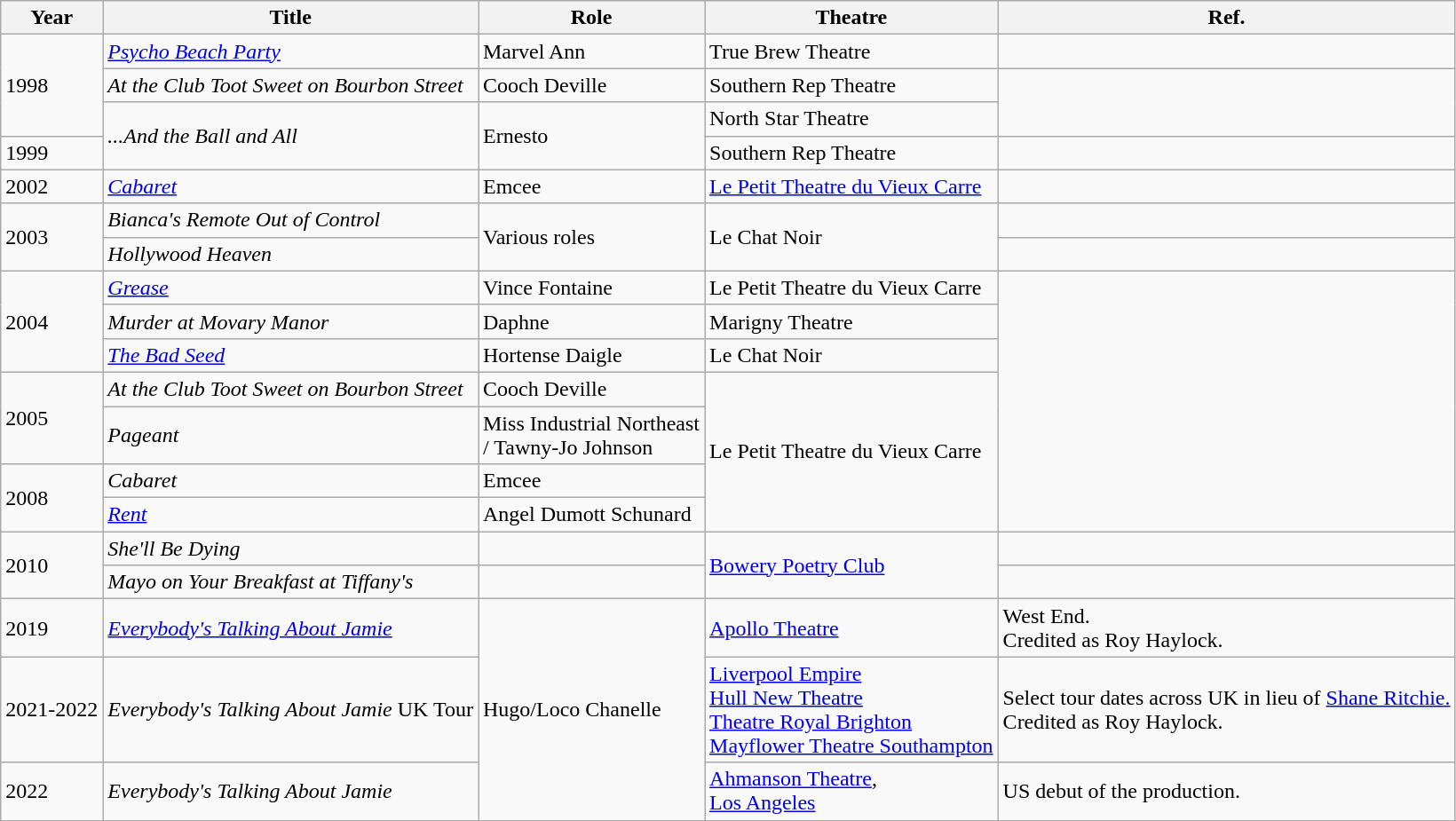<table class="wikitable sortable">
<tr>
<th>Year</th>
<th>Title</th>
<th>Role</th>
<th>Theatre</th>
<th>Ref.</th>
</tr>
<tr>
<td rowspan="3">1998</td>
<td><em><a href='#'>Psycho Beach Party</a></em></td>
<td>Marvel Ann</td>
<td>True Brew Theatre</td>
<td></td>
</tr>
<tr>
<td><em>At the Club Toot Sweet on Bourbon Street</em></td>
<td>Cooch Deville</td>
<td>Southern Rep Theatre</td>
<td rowspan="2"></td>
</tr>
<tr>
<td rowspan="2"><em>...And the Ball and All</em></td>
<td rowspan="2">Ernesto</td>
<td>North Star Theatre</td>
</tr>
<tr>
<td>1999</td>
<td>Southern Rep Theatre</td>
<td></td>
</tr>
<tr>
<td>2002</td>
<td><em><a href='#'>Cabaret</a></em></td>
<td>Emcee</td>
<td><a href='#'>Le Petit Theatre du Vieux Carre</a></td>
<td></td>
</tr>
<tr>
<td rowspan="2">2003</td>
<td><em>Bianca's Remote Out of Control</em></td>
<td rowspan="2">Various roles</td>
<td rowspan="2">Le Chat Noir</td>
<td></td>
</tr>
<tr>
<td><em>Hollywood Heaven</em></td>
<td></td>
</tr>
<tr>
<td rowspan="3">2004</td>
<td><em><a href='#'>Grease</a></em></td>
<td>Vince Fontaine</td>
<td>Le Petit Theatre du Vieux Carre</td>
<td rowspan="7"></td>
</tr>
<tr>
<td><em>Murder at Movary Manor</em></td>
<td>Daphne</td>
<td>Marigny Theatre</td>
</tr>
<tr>
<td><em><a href='#'>The Bad Seed</a></em></td>
<td>Hortense Daigle</td>
<td>Le Chat Noir</td>
</tr>
<tr>
<td rowspan="2">2005</td>
<td><em>At the Club Toot Sweet on Bourbon Street</em></td>
<td>Cooch Deville</td>
<td rowspan="4">Le Petit Theatre du Vieux Carre</td>
</tr>
<tr>
<td><em>Pageant</em></td>
<td>Miss Industrial Northeast<br>/ Tawny-Jo Johnson</td>
</tr>
<tr>
<td rowspan="2">2008</td>
<td><em>Cabaret</em></td>
<td>Emcee</td>
</tr>
<tr>
<td><em><a href='#'>Rent</a></em></td>
<td>Angel Dumott Schunard</td>
</tr>
<tr>
<td rowspan="2">2010</td>
<td><em>She'll Be Dying</em></td>
<td></td>
<td rowspan="2"><a href='#'>Bowery Poetry Club</a></td>
<td></td>
</tr>
<tr>
<td><em>Mayo on Your Breakfast at Tiffany's</em></td>
<td></td>
<td></td>
</tr>
<tr>
<td>2019</td>
<td><em><a href='#'>Everybody's Talking About Jamie</a></em></td>
<td rowspan="3">Hugo/Loco Chanelle</td>
<td><a href='#'>Apollo Theatre</a></td>
<td>West End.<br>Credited as Roy Haylock.
</td>
</tr>
<tr>
<td>2021-2022</td>
<td><em>Everybody's Talking About Jamie</em> UK Tour</td>
<td><a href='#'>Liverpool Empire</a><br><a href='#'>Hull New Theatre</a><br><a href='#'>Theatre Royal Brighton</a><br><a href='#'>Mayflower Theatre Southampton</a></td>
<td>Select tour dates across UK in lieu of <a href='#'>Shane Ritchie.</a><br>Credited as Roy Haylock.</td>
</tr>
<tr>
<td>2022</td>
<td><em>Everybody's Talking About Jamie</em></td>
<td><a href='#'>Ahmanson Theatre</a>,<br><a href='#'>Los Angeles</a></td>
<td>US debut of the production.</td>
</tr>
<tr>
</tr>
</table>
